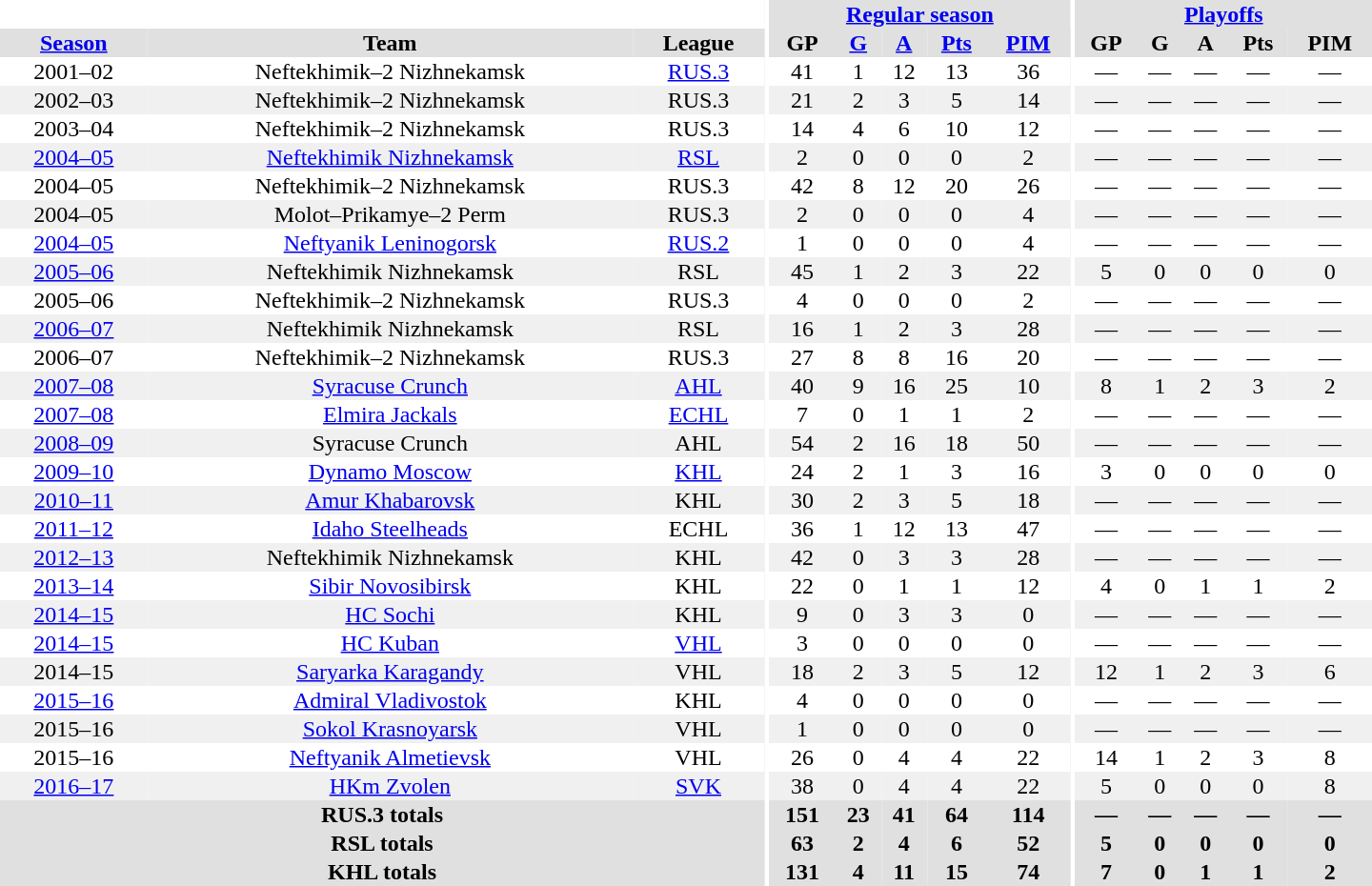<table border="0" cellpadding="1" cellspacing="0" style="text-align:center; width:60em">
<tr bgcolor="#e0e0e0">
<th colspan="3" bgcolor="#ffffff"></th>
<th rowspan="99" bgcolor="#ffffff"></th>
<th colspan="5"><a href='#'>Regular season</a></th>
<th rowspan="99" bgcolor="#ffffff"></th>
<th colspan="5"><a href='#'>Playoffs</a></th>
</tr>
<tr bgcolor="#e0e0e0">
<th><a href='#'>Season</a></th>
<th>Team</th>
<th>League</th>
<th>GP</th>
<th><a href='#'>G</a></th>
<th><a href='#'>A</a></th>
<th><a href='#'>Pts</a></th>
<th><a href='#'>PIM</a></th>
<th>GP</th>
<th>G</th>
<th>A</th>
<th>Pts</th>
<th>PIM</th>
</tr>
<tr>
<td>2001–02</td>
<td>Neftekhimik–2 Nizhnekamsk</td>
<td><a href='#'>RUS.3</a></td>
<td>41</td>
<td>1</td>
<td>12</td>
<td>13</td>
<td>36</td>
<td>—</td>
<td>—</td>
<td>—</td>
<td>—</td>
<td>—</td>
</tr>
<tr bgcolor="#f0f0f0">
<td>2002–03</td>
<td>Neftekhimik–2 Nizhnekamsk</td>
<td>RUS.3</td>
<td>21</td>
<td>2</td>
<td>3</td>
<td>5</td>
<td>14</td>
<td>—</td>
<td>—</td>
<td>—</td>
<td>—</td>
<td>—</td>
</tr>
<tr>
<td>2003–04</td>
<td>Neftekhimik–2 Nizhnekamsk</td>
<td>RUS.3</td>
<td>14</td>
<td>4</td>
<td>6</td>
<td>10</td>
<td>12</td>
<td>—</td>
<td>—</td>
<td>—</td>
<td>—</td>
<td>—</td>
</tr>
<tr bgcolor="#f0f0f0">
<td><a href='#'>2004–05</a></td>
<td><a href='#'>Neftekhimik Nizhnekamsk</a></td>
<td><a href='#'>RSL</a></td>
<td>2</td>
<td>0</td>
<td>0</td>
<td>0</td>
<td>2</td>
<td>—</td>
<td>—</td>
<td>—</td>
<td>—</td>
<td>—</td>
</tr>
<tr>
<td>2004–05</td>
<td>Neftekhimik–2 Nizhnekamsk</td>
<td>RUS.3</td>
<td>42</td>
<td>8</td>
<td>12</td>
<td>20</td>
<td>26</td>
<td>—</td>
<td>—</td>
<td>—</td>
<td>—</td>
<td>—</td>
</tr>
<tr bgcolor="#f0f0f0">
<td>2004–05</td>
<td>Molot–Prikamye–2 Perm</td>
<td>RUS.3</td>
<td>2</td>
<td>0</td>
<td>0</td>
<td>0</td>
<td>4</td>
<td>—</td>
<td>—</td>
<td>—</td>
<td>—</td>
<td>—</td>
</tr>
<tr>
<td><a href='#'>2004–05</a></td>
<td><a href='#'>Neftyanik Leninogorsk</a></td>
<td><a href='#'>RUS.2</a></td>
<td>1</td>
<td>0</td>
<td>0</td>
<td>0</td>
<td>4</td>
<td>—</td>
<td>—</td>
<td>—</td>
<td>—</td>
<td>—</td>
</tr>
<tr bgcolor="#f0f0f0">
<td><a href='#'>2005–06</a></td>
<td>Neftekhimik Nizhnekamsk</td>
<td>RSL</td>
<td>45</td>
<td>1</td>
<td>2</td>
<td>3</td>
<td>22</td>
<td>5</td>
<td>0</td>
<td>0</td>
<td>0</td>
<td>0</td>
</tr>
<tr>
<td>2005–06</td>
<td>Neftekhimik–2 Nizhnekamsk</td>
<td>RUS.3</td>
<td>4</td>
<td>0</td>
<td>0</td>
<td>0</td>
<td>2</td>
<td>—</td>
<td>—</td>
<td>—</td>
<td>—</td>
<td>—</td>
</tr>
<tr bgcolor="#f0f0f0">
<td><a href='#'>2006–07</a></td>
<td>Neftekhimik Nizhnekamsk</td>
<td>RSL</td>
<td>16</td>
<td>1</td>
<td>2</td>
<td>3</td>
<td>28</td>
<td>—</td>
<td>—</td>
<td>—</td>
<td>—</td>
<td>—</td>
</tr>
<tr>
<td>2006–07</td>
<td>Neftekhimik–2 Nizhnekamsk</td>
<td>RUS.3</td>
<td>27</td>
<td>8</td>
<td>8</td>
<td>16</td>
<td>20</td>
<td>—</td>
<td>—</td>
<td>—</td>
<td>—</td>
<td>—</td>
</tr>
<tr bgcolor="#f0f0f0">
<td><a href='#'>2007–08</a></td>
<td><a href='#'>Syracuse Crunch</a></td>
<td><a href='#'>AHL</a></td>
<td>40</td>
<td>9</td>
<td>16</td>
<td>25</td>
<td>10</td>
<td>8</td>
<td>1</td>
<td>2</td>
<td>3</td>
<td>2</td>
</tr>
<tr>
<td><a href='#'>2007–08</a></td>
<td><a href='#'>Elmira Jackals</a></td>
<td><a href='#'>ECHL</a></td>
<td>7</td>
<td>0</td>
<td>1</td>
<td>1</td>
<td>2</td>
<td>—</td>
<td>—</td>
<td>—</td>
<td>—</td>
<td>—</td>
</tr>
<tr bgcolor="#f0f0f0">
<td><a href='#'>2008–09</a></td>
<td>Syracuse Crunch</td>
<td>AHL</td>
<td>54</td>
<td>2</td>
<td>16</td>
<td>18</td>
<td>50</td>
<td>—</td>
<td>—</td>
<td>—</td>
<td>—</td>
<td>—</td>
</tr>
<tr>
<td><a href='#'>2009–10</a></td>
<td><a href='#'>Dynamo Moscow</a></td>
<td><a href='#'>KHL</a></td>
<td>24</td>
<td>2</td>
<td>1</td>
<td>3</td>
<td>16</td>
<td>3</td>
<td>0</td>
<td>0</td>
<td>0</td>
<td>0</td>
</tr>
<tr bgcolor="#f0f0f0">
<td><a href='#'>2010–11</a></td>
<td><a href='#'>Amur Khabarovsk</a></td>
<td>KHL</td>
<td>30</td>
<td>2</td>
<td>3</td>
<td>5</td>
<td>18</td>
<td>—</td>
<td>—</td>
<td>—</td>
<td>—</td>
<td>—</td>
</tr>
<tr>
<td><a href='#'>2011–12</a></td>
<td><a href='#'>Idaho Steelheads</a></td>
<td>ECHL</td>
<td>36</td>
<td>1</td>
<td>12</td>
<td>13</td>
<td>47</td>
<td>—</td>
<td>—</td>
<td>—</td>
<td>—</td>
<td>—</td>
</tr>
<tr bgcolor="#f0f0f0">
<td><a href='#'>2012–13</a></td>
<td>Neftekhimik Nizhnekamsk</td>
<td>KHL</td>
<td>42</td>
<td>0</td>
<td>3</td>
<td>3</td>
<td>28</td>
<td>—</td>
<td>—</td>
<td>—</td>
<td>—</td>
<td>—</td>
</tr>
<tr>
<td><a href='#'>2013–14</a></td>
<td><a href='#'>Sibir Novosibirsk</a></td>
<td>KHL</td>
<td>22</td>
<td>0</td>
<td>1</td>
<td>1</td>
<td>12</td>
<td>4</td>
<td>0</td>
<td>1</td>
<td>1</td>
<td>2</td>
</tr>
<tr bgcolor="#f0f0f0">
<td><a href='#'>2014–15</a></td>
<td><a href='#'>HC Sochi</a></td>
<td>KHL</td>
<td>9</td>
<td>0</td>
<td>3</td>
<td>3</td>
<td>0</td>
<td>—</td>
<td>—</td>
<td>—</td>
<td>—</td>
<td>—</td>
</tr>
<tr>
<td><a href='#'>2014–15</a></td>
<td><a href='#'>HC Kuban</a></td>
<td><a href='#'>VHL</a></td>
<td>3</td>
<td>0</td>
<td>0</td>
<td>0</td>
<td>0</td>
<td>—</td>
<td>—</td>
<td>—</td>
<td>—</td>
<td>—</td>
</tr>
<tr bgcolor="#f0f0f0">
<td>2014–15</td>
<td><a href='#'>Saryarka Karagandy</a></td>
<td>VHL</td>
<td>18</td>
<td>2</td>
<td>3</td>
<td>5</td>
<td>12</td>
<td>12</td>
<td>1</td>
<td>2</td>
<td>3</td>
<td>6</td>
</tr>
<tr>
<td><a href='#'>2015–16</a></td>
<td><a href='#'>Admiral Vladivostok</a></td>
<td>KHL</td>
<td>4</td>
<td>0</td>
<td>0</td>
<td>0</td>
<td>0</td>
<td>—</td>
<td>—</td>
<td>—</td>
<td>—</td>
<td>—</td>
</tr>
<tr bgcolor="#f0f0f0">
<td>2015–16</td>
<td><a href='#'>Sokol Krasnoyarsk</a></td>
<td>VHL</td>
<td>1</td>
<td>0</td>
<td>0</td>
<td>0</td>
<td>0</td>
<td>—</td>
<td>—</td>
<td>—</td>
<td>—</td>
<td>—</td>
</tr>
<tr>
<td>2015–16</td>
<td><a href='#'>Neftyanik Almetievsk</a></td>
<td>VHL</td>
<td>26</td>
<td>0</td>
<td>4</td>
<td>4</td>
<td>22</td>
<td>14</td>
<td>1</td>
<td>2</td>
<td>3</td>
<td>8</td>
</tr>
<tr bgcolor="#f0f0f0">
<td><a href='#'>2016–17</a></td>
<td><a href='#'>HKm Zvolen</a></td>
<td><a href='#'>SVK</a></td>
<td>38</td>
<td>0</td>
<td>4</td>
<td>4</td>
<td>22</td>
<td>5</td>
<td>0</td>
<td>0</td>
<td>0</td>
<td>8</td>
</tr>
<tr bgcolor="#e0e0e0">
<th colspan="3">RUS.3 totals</th>
<th>151</th>
<th>23</th>
<th>41</th>
<th>64</th>
<th>114</th>
<th>—</th>
<th>—</th>
<th>—</th>
<th>—</th>
<th>—</th>
</tr>
<tr bgcolor="#e0e0e0">
<th colspan="3">RSL totals</th>
<th>63</th>
<th>2</th>
<th>4</th>
<th>6</th>
<th>52</th>
<th>5</th>
<th>0</th>
<th>0</th>
<th>0</th>
<th>0</th>
</tr>
<tr bgcolor="#e0e0e0">
<th colspan="3">KHL totals</th>
<th>131</th>
<th>4</th>
<th>11</th>
<th>15</th>
<th>74</th>
<th>7</th>
<th>0</th>
<th>1</th>
<th>1</th>
<th>2</th>
</tr>
</table>
